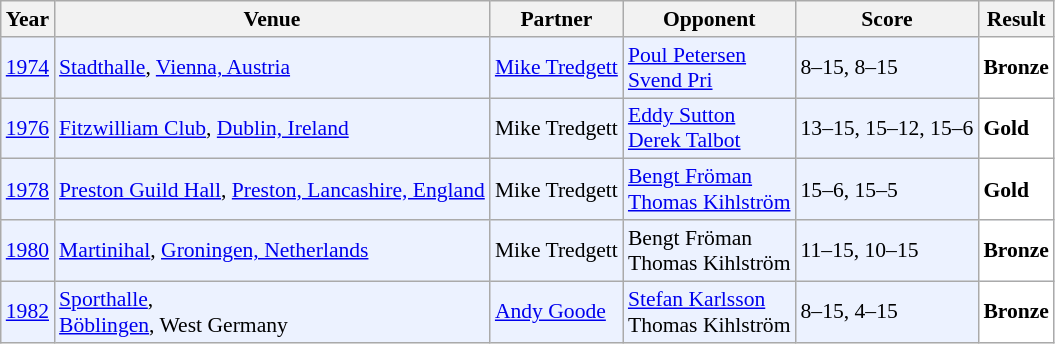<table class="sortable wikitable" style="font-size: 90%;">
<tr>
<th>Year</th>
<th>Venue</th>
<th>Partner</th>
<th>Opponent</th>
<th>Score</th>
<th>Result</th>
</tr>
<tr style="background:#ECF2FF">
<td align="center"><a href='#'>1974</a></td>
<td align="left"><a href='#'>Stadthalle</a>, <a href='#'>Vienna, Austria</a></td>
<td align="left"> <a href='#'>Mike Tredgett</a></td>
<td align="left"> <a href='#'>Poul Petersen</a><br> <a href='#'>Svend Pri</a></td>
<td align="left">8–15, 8–15</td>
<td style="text-align:left; background: white"> <strong>Bronze</strong></td>
</tr>
<tr style="background:#ECF2FF">
<td align="center"><a href='#'>1976</a></td>
<td align="left"><a href='#'>Fitzwilliam Club</a>, <a href='#'>Dublin, Ireland</a></td>
<td align="left"> Mike Tredgett</td>
<td align="left"> <a href='#'>Eddy Sutton</a><br> <a href='#'>Derek Talbot</a></td>
<td align="left">13–15, 15–12, 15–6</td>
<td style="text-align:left; background: white"> <strong>Gold</strong></td>
</tr>
<tr style="background:#ECF2FF">
<td align="center"><a href='#'>1978</a></td>
<td align="left"><a href='#'>Preston Guild Hall</a>, <a href='#'>Preston, Lancashire, England</a></td>
<td align="left"> Mike Tredgett</td>
<td align="left"> <a href='#'>Bengt Fröman</a><br> <a href='#'>Thomas Kihlström</a></td>
<td align="left">15–6, 15–5</td>
<td style="text-align:left; background: white"> <strong>Gold</strong></td>
</tr>
<tr style="background:#ECF2FF">
<td align="center"><a href='#'>1980</a></td>
<td align="left"><a href='#'>Martinihal</a>, <a href='#'>Groningen, Netherlands</a></td>
<td align="left"> Mike Tredgett</td>
<td align="left"> Bengt Fröman<br> Thomas Kihlström</td>
<td align="left">11–15, 10–15</td>
<td style="text-align:left; background: white"> <strong>Bronze</strong></td>
</tr>
<tr style="background:#ECF2FF">
<td align="center"><a href='#'>1982</a></td>
<td align="left"><a href='#'>Sporthalle</a>,<br><a href='#'>Böblingen</a>, West Germany</td>
<td align="left"> <a href='#'>Andy Goode</a></td>
<td align="left"> <a href='#'>Stefan Karlsson</a><br> Thomas Kihlström</td>
<td align="left">8–15, 4–15</td>
<td style="text-align:left; background:white"> <strong>Bronze</strong></td>
</tr>
</table>
